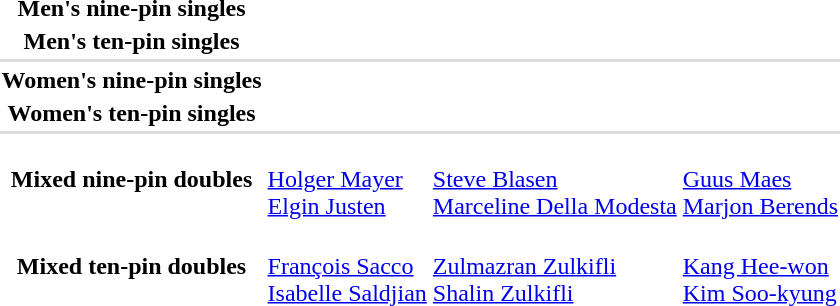<table>
<tr>
<th scope="row">Men's nine-pin singles</th>
<td></td>
<td></td>
<td></td>
</tr>
<tr>
<th scope="row">Men's ten-pin singles</th>
<td></td>
<td></td>
<td></td>
</tr>
<tr bgcolor=#DDDDDD>
<td colspan=4></td>
</tr>
<tr>
<th scope="row">Women's nine-pin singles</th>
<td></td>
<td></td>
<td></td>
</tr>
<tr>
<th scope="row">Women's ten-pin singles</th>
<td></td>
<td></td>
<td></td>
</tr>
<tr bgcolor=#DDDDDD>
<td colspan=4></td>
</tr>
<tr>
<th scope="row">Mixed nine-pin doubles</th>
<td><br><a href='#'>Holger Mayer</a><br><a href='#'>Elgin Justen</a></td>
<td><br><a href='#'>Steve Blasen</a><br><a href='#'>Marceline Della Modesta</a></td>
<td><br><a href='#'>Guus Maes</a><br><a href='#'>Marjon Berends</a></td>
</tr>
<tr>
<th scope="row">Mixed ten-pin doubles</th>
<td><br><a href='#'>François Sacco</a><br><a href='#'>Isabelle Saldjian</a></td>
<td><br><a href='#'>Zulmazran Zulkifli</a><br><a href='#'>Shalin Zulkifli</a></td>
<td><br><a href='#'>Kang Hee-won</a><br><a href='#'>Kim Soo-kyung</a></td>
</tr>
</table>
